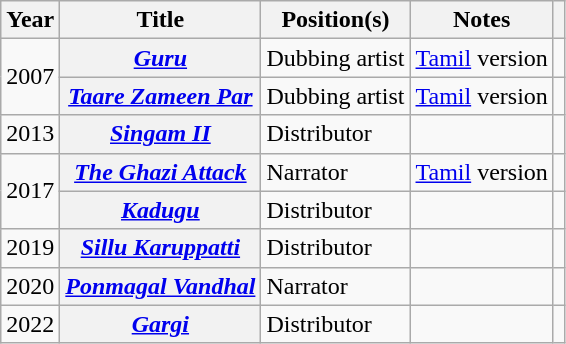<table class="wikitable plainrowheaders sortable" style="margin-right: 0;">
<tr>
<th scope="col">Year</th>
<th scope="col">Title</th>
<th scope="col" class="unsortable">Position(s)</th>
<th scope="col" class="unsortable">Notes</th>
<th scope="col" class="unsortable"></th>
</tr>
<tr>
<td rowspan="2">2007</td>
<th scope="row"><em><a href='#'>Guru</a></em></th>
<td>Dubbing artist</td>
<td><a href='#'>Tamil</a> version</td>
<td style="text-align:center;"></td>
</tr>
<tr>
<th scope="row"><em><a href='#'>Taare Zameen Par</a></em></th>
<td>Dubbing artist</td>
<td><a href='#'>Tamil</a> version</td>
<td style="text-align:center;"></td>
</tr>
<tr>
<td>2013</td>
<th scope="row"><em><a href='#'>Singam II</a></em></th>
<td>Distributor</td>
<td></td>
<td style="text-align:center;"></td>
</tr>
<tr>
<td rowspan="2">2017</td>
<th scope="row"><em><a href='#'>The Ghazi Attack</a></em></th>
<td>Narrator</td>
<td><a href='#'>Tamil</a> version</td>
<td style="text-align:center;"></td>
</tr>
<tr>
<th scope="row"><em><a href='#'>Kadugu</a></em></th>
<td>Distributor</td>
<td></td>
<td style="text-align:center;"></td>
</tr>
<tr>
<td>2019</td>
<th scope="row"><em><a href='#'>Sillu Karuppatti</a></em></th>
<td>Distributor</td>
<td></td>
<td style="text-align:center;"></td>
</tr>
<tr>
<td>2020</td>
<th scope="row"><em><a href='#'>Ponmagal Vandhal</a></em></th>
<td>Narrator</td>
<td></td>
<td style=text-align:center;"></td>
</tr>
<tr>
<td>2022</td>
<th scope="row"><em><a href='#'>Gargi</a></em></th>
<td>Distributor</td>
<td></td>
<td style=text-align:center;"></td>
</tr>
</table>
